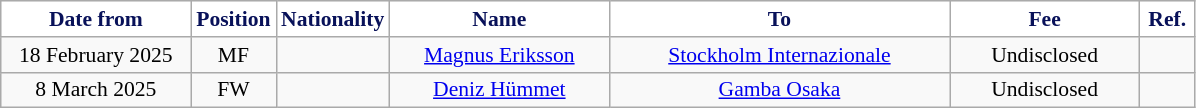<table class="wikitable" style="text-align:center; font-size:90%; ">
<tr>
<th style="background:#FFFFFF; color:#081159; width:120px;">Date from</th>
<th style="background:#FFFFFF; color:#081159; width:50px;">Position</th>
<th style="background:#FFFFFF; color:#081159; width:50px;">Nationality</th>
<th style="background:#FFFFFF; color:#081159; width:140px;">Name</th>
<th style="background:#FFFFFF; color:#081159; width:220px;">To</th>
<th style="background:#FFFFFF; color:#081159; width:120px;">Fee</th>
<th style="background:#FFFFFF; color:#081159; width:30px;">Ref.</th>
</tr>
<tr>
<td>18 February 2025</td>
<td>MF</td>
<td></td>
<td><a href='#'>Magnus Eriksson</a></td>
<td> <a href='#'>Stockholm Internazionale</a></td>
<td>Undisclosed</td>
<td></td>
</tr>
<tr>
<td>8 March 2025</td>
<td>FW</td>
<td></td>
<td><a href='#'>Deniz Hümmet</a></td>
<td> <a href='#'>Gamba Osaka</a></td>
<td>Undisclosed</td>
<td></td>
</tr>
</table>
